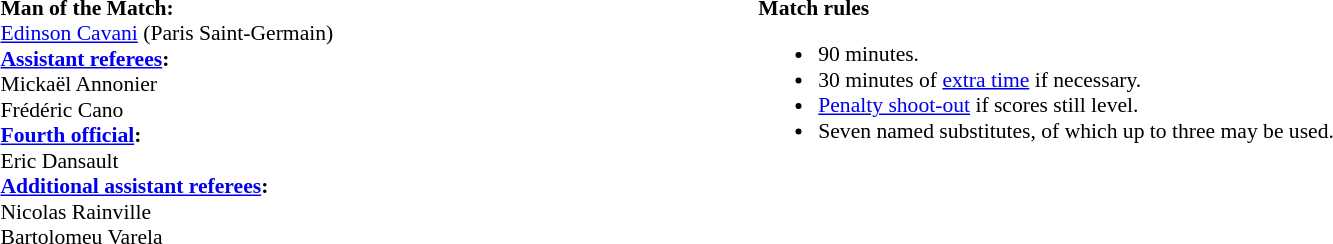<table style="width:100%; font-size:90%;">
<tr>
<td style="width:40%; vertical-align:top;"><br><strong>Man of the Match:</strong>
<br><a href='#'>Edinson Cavani</a> (Paris Saint-Germain)<br><strong><a href='#'>Assistant referees</a>:</strong>
<br>Mickaël Annonier
<br>Frédéric Cano
<br><strong><a href='#'>Fourth official</a>:</strong>
<br>Eric Dansault
<br><strong><a href='#'>Additional assistant referees</a>:</strong>
<br>Nicolas Rainville
<br>Bartolomeu Varela</td>
<td style="width:60%; vertical-align:top;"><br><strong>Match rules</strong><ul><li>90 minutes.</li><li>30 minutes of <a href='#'>extra time</a> if necessary.</li><li><a href='#'>Penalty shoot-out</a> if scores still level.</li><li>Seven named substitutes, of which up to three may be used.</li></ul></td>
</tr>
</table>
